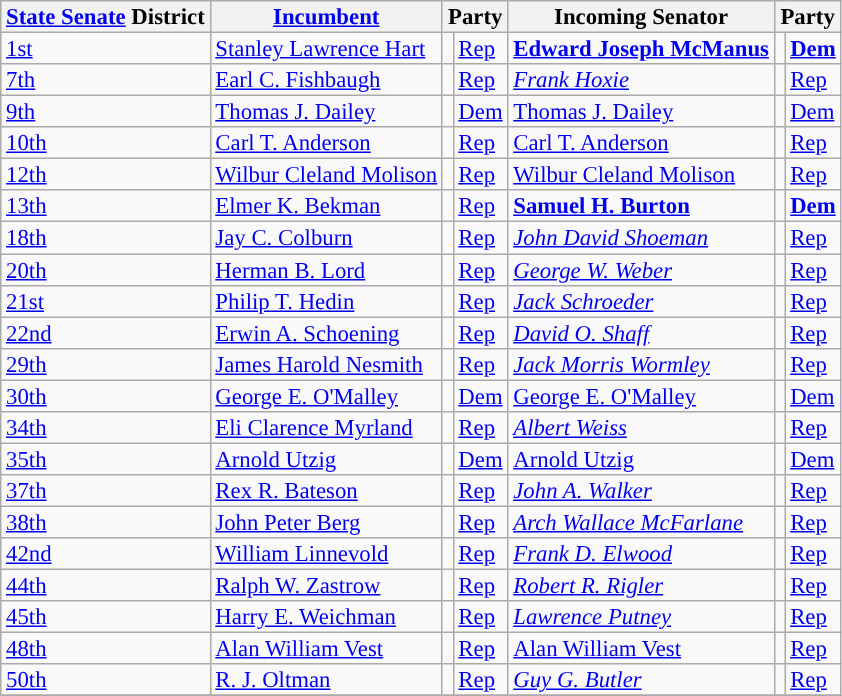<table class="sortable wikitable" style="font-size:95%;line-height:14px;">
<tr>
<th class="unsortable"><a href='#'>State Senate</a> District</th>
<th class="unsortable"><a href='#'>Incumbent</a></th>
<th colspan="2">Party</th>
<th class="unsortable">Incoming Senator</th>
<th colspan="2">Party</th>
</tr>
<tr>
<td><a href='#'>1st</a></td>
<td><a href='#'>Stanley Lawrence Hart</a></td>
<td style="background:"></td>
<td><a href='#'>Rep</a></td>
<td><strong><a href='#'>Edward Joseph McManus</a></strong></td>
<td style="background:"></td>
<td><strong><a href='#'>Dem</a></strong></td>
</tr>
<tr>
<td><a href='#'>7th</a></td>
<td><a href='#'>Earl C. Fishbaugh</a></td>
<td style="background:"></td>
<td><a href='#'>Rep</a></td>
<td><em><a href='#'>Frank Hoxie</a></em></td>
<td style="background:"></td>
<td><a href='#'>Rep</a></td>
</tr>
<tr>
<td><a href='#'>9th</a></td>
<td><a href='#'>Thomas J. Dailey</a></td>
<td style="background:"></td>
<td><a href='#'>Dem</a></td>
<td><a href='#'>Thomas J. Dailey</a></td>
<td style="background:"></td>
<td><a href='#'>Dem</a></td>
</tr>
<tr>
<td><a href='#'>10th</a></td>
<td><a href='#'>Carl T. Anderson</a></td>
<td style="background:"></td>
<td><a href='#'>Rep</a></td>
<td><a href='#'>Carl T. Anderson</a></td>
<td style="background:"></td>
<td><a href='#'>Rep</a></td>
</tr>
<tr>
<td><a href='#'>12th</a></td>
<td><a href='#'>Wilbur Cleland Molison</a></td>
<td style="background:"></td>
<td><a href='#'>Rep</a></td>
<td><a href='#'>Wilbur Cleland Molison</a></td>
<td style="background:"></td>
<td><a href='#'>Rep</a></td>
</tr>
<tr>
<td><a href='#'>13th</a></td>
<td><a href='#'>Elmer K. Bekman</a></td>
<td style="background:"></td>
<td><a href='#'>Rep</a></td>
<td><strong><a href='#'>Samuel H. Burton</a></strong></td>
<td style="background:"></td>
<td><strong><a href='#'>Dem</a></strong></td>
</tr>
<tr>
<td><a href='#'>18th</a></td>
<td><a href='#'>Jay C. Colburn</a></td>
<td style="background:"></td>
<td><a href='#'>Rep</a></td>
<td><em><a href='#'>John David Shoeman</a></em></td>
<td style="background:"></td>
<td><a href='#'>Rep</a></td>
</tr>
<tr>
<td><a href='#'>20th</a></td>
<td><a href='#'>Herman B. Lord</a></td>
<td style="background:"></td>
<td><a href='#'>Rep</a></td>
<td><em><a href='#'>George W. Weber</a></em></td>
<td style="background:"></td>
<td><a href='#'>Rep</a></td>
</tr>
<tr>
<td><a href='#'>21st</a></td>
<td><a href='#'>Philip T. Hedin</a></td>
<td style="background:"></td>
<td><a href='#'>Rep</a></td>
<td><em><a href='#'>Jack Schroeder</a></em></td>
<td style="background:"></td>
<td><a href='#'>Rep</a></td>
</tr>
<tr>
<td><a href='#'>22nd</a></td>
<td><a href='#'>Erwin A. Schoening</a></td>
<td style="background:"></td>
<td><a href='#'>Rep</a></td>
<td><em><a href='#'>David O. Shaff</a></em></td>
<td style="background:"></td>
<td><a href='#'>Rep</a></td>
</tr>
<tr>
<td><a href='#'>29th</a></td>
<td><a href='#'>James Harold Nesmith</a></td>
<td style="background:"></td>
<td><a href='#'>Rep</a></td>
<td><em><a href='#'>Jack Morris Wormley</a></em></td>
<td style="background:"></td>
<td><a href='#'>Rep</a></td>
</tr>
<tr>
<td><a href='#'>30th</a></td>
<td><a href='#'>George E. O'Malley</a></td>
<td style="background:"></td>
<td><a href='#'>Dem</a></td>
<td><a href='#'>George E. O'Malley</a></td>
<td style="background:"></td>
<td><a href='#'>Dem</a></td>
</tr>
<tr>
<td><a href='#'>34th</a></td>
<td><a href='#'>Eli Clarence Myrland</a></td>
<td style="background:"></td>
<td><a href='#'>Rep</a></td>
<td><em><a href='#'>Albert Weiss</a></em></td>
<td style="background:"></td>
<td><a href='#'>Rep</a></td>
</tr>
<tr>
<td><a href='#'>35th</a></td>
<td><a href='#'>Arnold Utzig</a></td>
<td style="background:"></td>
<td><a href='#'>Dem</a></td>
<td><a href='#'>Arnold Utzig</a></td>
<td style="background:"></td>
<td><a href='#'>Dem</a></td>
</tr>
<tr>
<td><a href='#'>37th</a></td>
<td><a href='#'>Rex R. Bateson</a></td>
<td style="background:"></td>
<td><a href='#'>Rep</a></td>
<td><em><a href='#'>John A. Walker</a></em></td>
<td style="background:"></td>
<td><a href='#'>Rep</a></td>
</tr>
<tr>
<td><a href='#'>38th</a></td>
<td><a href='#'>John Peter Berg</a></td>
<td style="background:"></td>
<td><a href='#'>Rep</a></td>
<td><em><a href='#'>Arch Wallace McFarlane</a></em></td>
<td style="background:"></td>
<td><a href='#'>Rep</a></td>
</tr>
<tr>
<td><a href='#'>42nd</a></td>
<td><a href='#'>William Linnevold</a></td>
<td style="background:"></td>
<td><a href='#'>Rep</a></td>
<td><em><a href='#'>Frank D. Elwood</a></em></td>
<td style="background:"></td>
<td><a href='#'>Rep</a></td>
</tr>
<tr>
<td><a href='#'>44th</a></td>
<td><a href='#'>Ralph W. Zastrow</a></td>
<td style="background:"></td>
<td><a href='#'>Rep</a></td>
<td><em><a href='#'>Robert R. Rigler</a></em></td>
<td style="background:"></td>
<td><a href='#'>Rep</a></td>
</tr>
<tr>
<td><a href='#'>45th</a></td>
<td><a href='#'>Harry E. Weichman</a></td>
<td style="background:"></td>
<td><a href='#'>Rep</a></td>
<td><em><a href='#'>Lawrence Putney</a></em></td>
<td style="background:"></td>
<td><a href='#'>Rep</a></td>
</tr>
<tr>
<td><a href='#'>48th</a></td>
<td><a href='#'>Alan William Vest</a></td>
<td style="background:"></td>
<td><a href='#'>Rep</a></td>
<td><a href='#'>Alan William Vest</a></td>
<td style="background:"></td>
<td><a href='#'>Rep</a></td>
</tr>
<tr>
<td><a href='#'>50th</a></td>
<td><a href='#'>R. J. Oltman</a></td>
<td style="background:"></td>
<td><a href='#'>Rep</a></td>
<td><em><a href='#'>Guy G. Butler</a></em></td>
<td style="background:"></td>
<td><a href='#'>Rep</a></td>
</tr>
<tr>
</tr>
</table>
